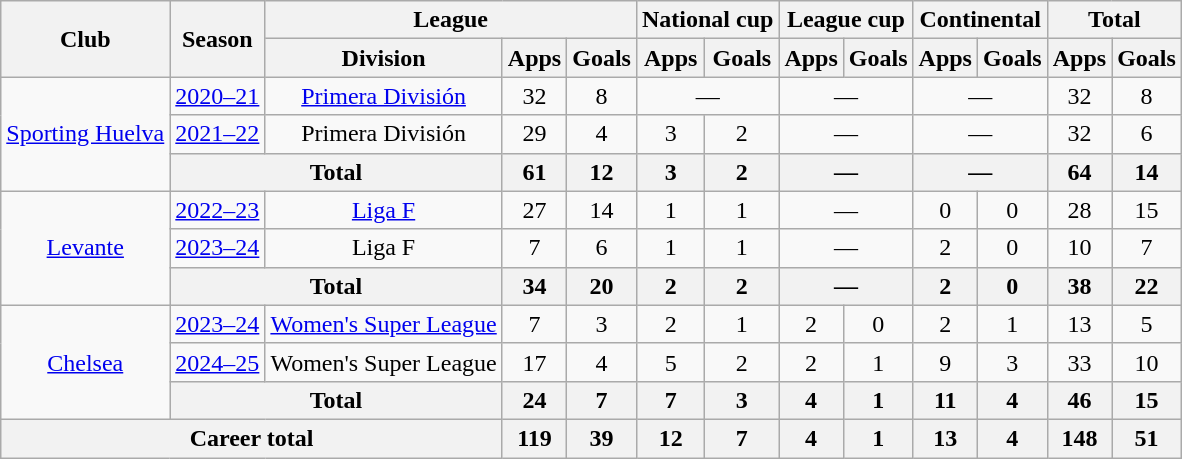<table class="wikitable" style="text-align:center">
<tr>
<th rowspan="2">Club</th>
<th rowspan="2">Season</th>
<th colspan="3">League</th>
<th colspan="2">National cup</th>
<th colspan="2">League cup</th>
<th colspan="2">Continental</th>
<th colspan="2">Total</th>
</tr>
<tr>
<th>Division</th>
<th>Apps</th>
<th>Goals</th>
<th>Apps</th>
<th>Goals</th>
<th>Apps</th>
<th>Goals</th>
<th>Apps</th>
<th>Goals</th>
<th>Apps</th>
<th>Goals</th>
</tr>
<tr>
<td rowspan="3"><a href='#'>Sporting Huelva</a></td>
<td><a href='#'>2020–21</a></td>
<td><a href='#'>Primera División</a></td>
<td>32</td>
<td>8</td>
<td colspan="2">—</td>
<td colspan="2">—</td>
<td colspan="2">—</td>
<td>32</td>
<td>8</td>
</tr>
<tr>
<td><a href='#'>2021–22</a></td>
<td>Primera División</td>
<td>29</td>
<td>4</td>
<td>3</td>
<td>2</td>
<td colspan="2">—</td>
<td colspan="2">—</td>
<td>32</td>
<td>6</td>
</tr>
<tr>
<th colspan="2">Total</th>
<th>61</th>
<th>12</th>
<th>3</th>
<th>2</th>
<th colspan="2">—</th>
<th colspan="2">—</th>
<th>64</th>
<th>14</th>
</tr>
<tr>
<td rowspan="3"><a href='#'>Levante</a></td>
<td><a href='#'>2022–23</a></td>
<td><a href='#'>Liga F</a></td>
<td>27</td>
<td>14</td>
<td>1</td>
<td>1</td>
<td colspan="2">—</td>
<td>0</td>
<td>0</td>
<td>28</td>
<td>15</td>
</tr>
<tr>
<td><a href='#'>2023–24</a></td>
<td>Liga F</td>
<td>7</td>
<td>6</td>
<td>1</td>
<td>1</td>
<td colspan="2">—</td>
<td>2</td>
<td>0</td>
<td>10</td>
<td>7</td>
</tr>
<tr>
<th colspan="2">Total</th>
<th>34</th>
<th>20</th>
<th>2</th>
<th>2</th>
<th colspan="2">—</th>
<th>2</th>
<th>0</th>
<th>38</th>
<th>22</th>
</tr>
<tr>
<td rowspan="3"><a href='#'>Chelsea</a></td>
<td><a href='#'>2023–24</a></td>
<td><a href='#'>Women's Super League</a></td>
<td>7</td>
<td>3</td>
<td>2</td>
<td>1</td>
<td>2</td>
<td>0</td>
<td>2</td>
<td>1</td>
<td>13</td>
<td>5</td>
</tr>
<tr>
<td><a href='#'>2024–25</a></td>
<td>Women's Super League</td>
<td>17</td>
<td>4</td>
<td>5</td>
<td>2</td>
<td>2</td>
<td>1</td>
<td>9</td>
<td>3</td>
<td>33</td>
<td>10</td>
</tr>
<tr>
<th colspan="2">Total</th>
<th>24</th>
<th>7</th>
<th>7</th>
<th>3</th>
<th>4</th>
<th>1</th>
<th>11</th>
<th>4</th>
<th>46</th>
<th>15</th>
</tr>
<tr>
<th colspan="3">Career total</th>
<th>119</th>
<th>39</th>
<th>12</th>
<th>7</th>
<th>4</th>
<th>1</th>
<th>13</th>
<th>4</th>
<th>148</th>
<th>51</th>
</tr>
</table>
